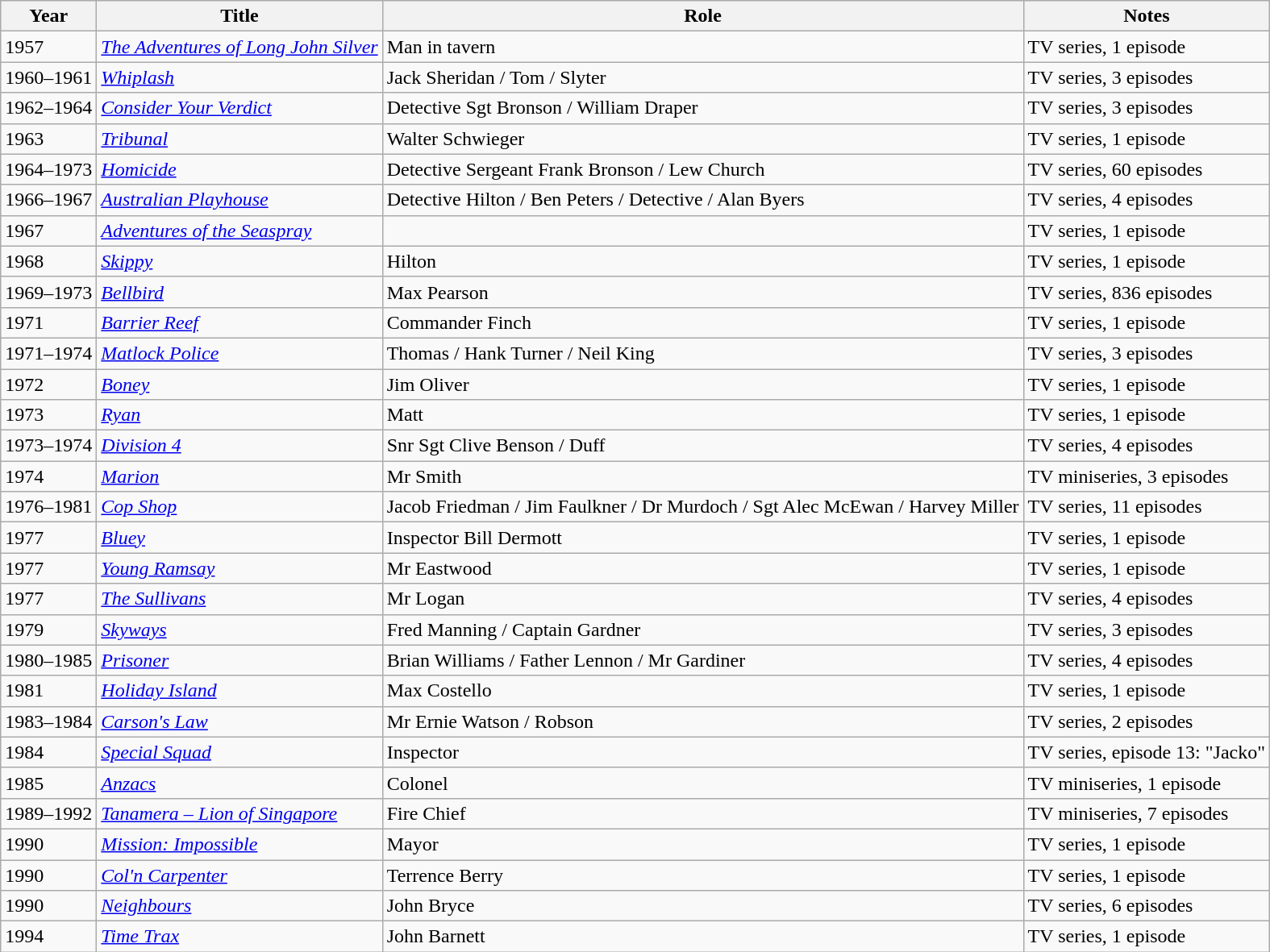<table class="wikitable sortable">
<tr>
<th>Year</th>
<th>Title</th>
<th>Role</th>
<th class="unsortable">Notes</th>
</tr>
<tr>
<td>1957</td>
<td><em><a href='#'>The Adventures of Long John Silver</a></em></td>
<td>Man in tavern</td>
<td>TV series, 1 episode</td>
</tr>
<tr>
<td>1960–1961</td>
<td><em><a href='#'>Whiplash</a></em></td>
<td>Jack Sheridan / Tom / Slyter</td>
<td>TV series, 3 episodes</td>
</tr>
<tr>
<td>1962–1964</td>
<td><em><a href='#'>Consider Your Verdict</a></em></td>
<td>Detective Sgt Bronson / William Draper</td>
<td>TV series, 3 episodes</td>
</tr>
<tr>
<td>1963</td>
<td><em><a href='#'>Tribunal</a></em></td>
<td>Walter Schwieger</td>
<td>TV series, 1 episode</td>
</tr>
<tr>
<td>1964–1973</td>
<td><em><a href='#'>Homicide</a></em></td>
<td>Detective Sergeant Frank Bronson /  Lew Church</td>
<td>TV series, 60 episodes</td>
</tr>
<tr>
<td>1966–1967</td>
<td><em><a href='#'>Australian Playhouse</a></em></td>
<td>Detective Hilton / Ben Peters / Detective / Alan Byers</td>
<td>TV series, 4 episodes</td>
</tr>
<tr>
<td>1967</td>
<td><em><a href='#'>Adventures of the Seaspray</a></em></td>
<td></td>
<td>TV series, 1 episode</td>
</tr>
<tr>
<td>1968</td>
<td><em><a href='#'>Skippy</a></em></td>
<td>Hilton</td>
<td>TV series, 1 episode</td>
</tr>
<tr>
<td>1969–1973</td>
<td><em><a href='#'>Bellbird</a></em></td>
<td>Max Pearson</td>
<td>TV series, 836 episodes</td>
</tr>
<tr>
<td>1971</td>
<td><a href='#'><em>Barrier Reef</em></a></td>
<td>Commander Finch</td>
<td>TV series, 1 episode</td>
</tr>
<tr>
<td>1971–1974</td>
<td><em><a href='#'>Matlock Police</a></em></td>
<td>Thomas / Hank Turner / Neil King</td>
<td>TV series, 3 episodes</td>
</tr>
<tr>
<td>1972</td>
<td><em><a href='#'>Boney</a></em></td>
<td>Jim Oliver</td>
<td>TV series, 1 episode</td>
</tr>
<tr>
<td>1973</td>
<td><em><a href='#'>Ryan</a></em></td>
<td>Matt</td>
<td>TV series, 1 episode</td>
</tr>
<tr>
<td>1973–1974</td>
<td><em><a href='#'>Division 4</a></em></td>
<td>Snr Sgt Clive Benson / Duff</td>
<td>TV series, 4 episodes</td>
</tr>
<tr>
<td>1974</td>
<td><em><a href='#'>Marion</a></em></td>
<td>Mr Smith</td>
<td>TV miniseries, 3 episodes</td>
</tr>
<tr>
<td>1976–1981</td>
<td><em><a href='#'>Cop Shop</a></em></td>
<td>Jacob Friedman / Jim Faulkner / Dr Murdoch / Sgt Alec McEwan / Harvey Miller</td>
<td>TV series, 11 episodes</td>
</tr>
<tr>
<td>1977</td>
<td><em><a href='#'>Bluey</a></em></td>
<td>Inspector Bill Dermott</td>
<td>TV series, 1 episode</td>
</tr>
<tr>
<td>1977</td>
<td><em><a href='#'>Young Ramsay</a></em></td>
<td>Mr Eastwood</td>
<td>TV series, 1 episode</td>
</tr>
<tr>
<td>1977</td>
<td><em><a href='#'>The Sullivans</a></em></td>
<td>Mr Logan</td>
<td>TV series, 4 episodes</td>
</tr>
<tr>
<td>1979</td>
<td><em><a href='#'>Skyways</a></em></td>
<td>Fred Manning / Captain Gardner</td>
<td>TV series, 3 episodes</td>
</tr>
<tr>
<td>1980–1985</td>
<td><em><a href='#'>Prisoner</a></em></td>
<td>Brian Williams / Father Lennon / Mr Gardiner</td>
<td>TV series, 4 episodes</td>
</tr>
<tr>
<td>1981</td>
<td><em><a href='#'>Holiday Island</a></em></td>
<td>Max Costello</td>
<td>TV series, 1 episode</td>
</tr>
<tr>
<td>1983–1984</td>
<td><em><a href='#'>Carson's Law</a></em></td>
<td>Mr Ernie Watson / Robson</td>
<td>TV series, 2 episodes</td>
</tr>
<tr>
<td>1984</td>
<td><em><a href='#'>Special Squad</a></em></td>
<td>Inspector</td>
<td>TV series, episode 13: "Jacko"</td>
</tr>
<tr>
<td>1985</td>
<td><em><a href='#'>Anzacs</a></em></td>
<td>Colonel</td>
<td>TV miniseries, 1 episode</td>
</tr>
<tr>
<td>1989–1992</td>
<td><em><a href='#'>Tanamera – Lion of Singapore</a></em></td>
<td>Fire Chief</td>
<td>TV miniseries, 7 episodes</td>
</tr>
<tr>
<td>1990</td>
<td><em><a href='#'>Mission: Impossible</a></em></td>
<td>Mayor</td>
<td>TV series, 1  episode</td>
</tr>
<tr>
<td>1990</td>
<td><em><a href='#'>Col'n Carpenter</a></em></td>
<td>Terrence Berry</td>
<td>TV series, 1 episode</td>
</tr>
<tr>
<td>1990</td>
<td><em><a href='#'>Neighbours</a></em></td>
<td>John Bryce</td>
<td>TV series, 6 episodes</td>
</tr>
<tr>
<td>1994</td>
<td><em><a href='#'>Time Trax</a></em></td>
<td>John Barnett</td>
<td>TV series, 1 episode</td>
</tr>
</table>
